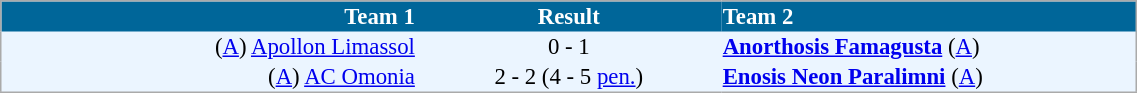<table cellspacing="0" style="background: #EBF5FF; border: 1px #aaa solid; border-collapse: collapse; font-size: 95%;" width=60%>
<tr bgcolor=#006699 style="color:white;">
<th width=30% align="right">Team 1</th>
<th width=22% align="center">Result</th>
<th width=30% align="left">Team 2</th>
</tr>
<tr>
<td align=right>(<a href='#'>A</a>) <a href='#'>Apollon Limassol</a></td>
<td align=center>0 - 1</td>
<td align=left><strong><a href='#'>Anorthosis Famagusta</a></strong> (<a href='#'>A</a>)</td>
</tr>
<tr>
<td align=right>(<a href='#'>A</a>) <a href='#'>AC Omonia</a></td>
<td align=center>2 - 2 (4 - 5 <a href='#'>pen.</a>)</td>
<td align=left><strong><a href='#'>Enosis Neon Paralimni</a></strong> (<a href='#'>A</a>)</td>
</tr>
<tr>
</tr>
</table>
